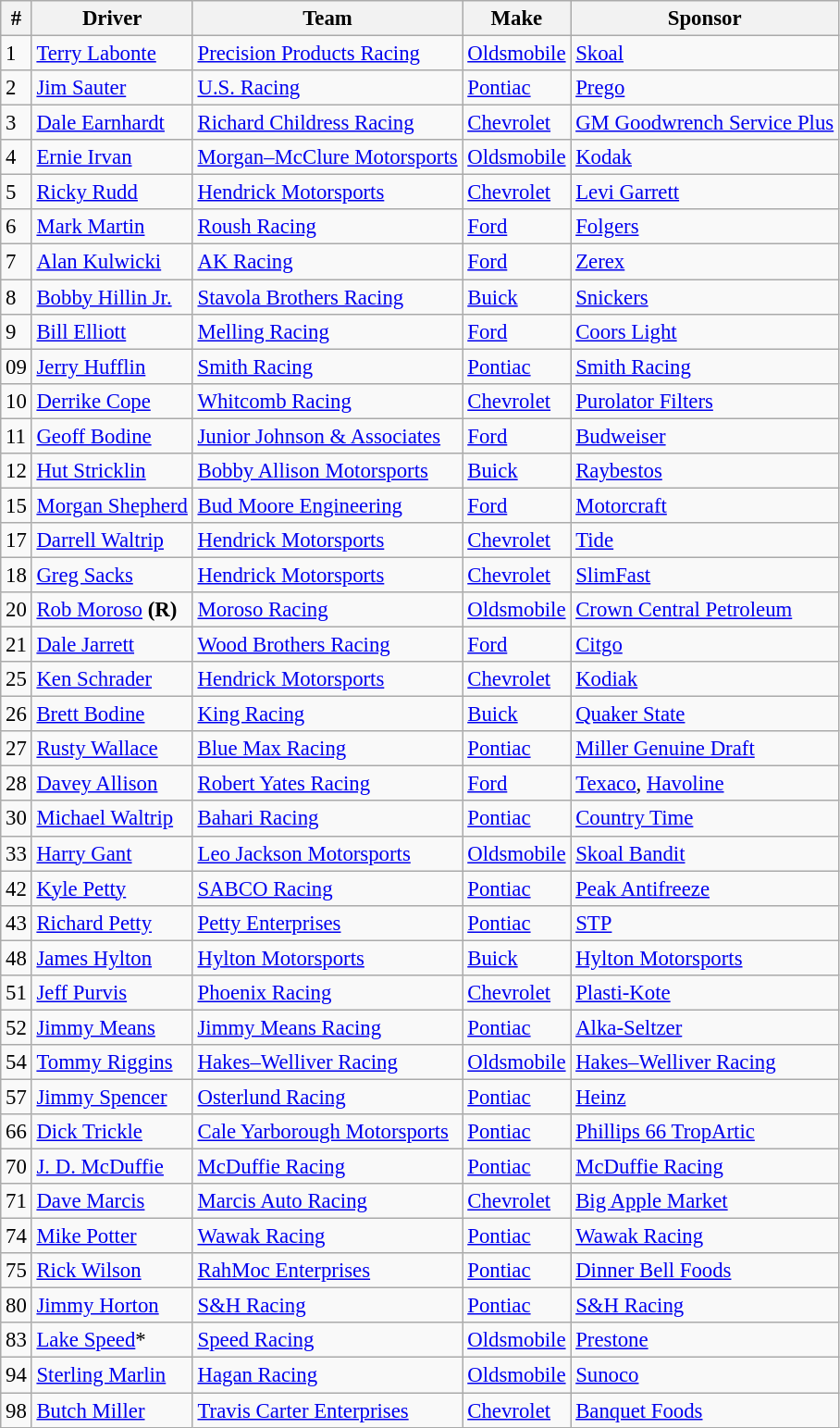<table class="wikitable" style="font-size:95%">
<tr>
<th>#</th>
<th>Driver</th>
<th>Team</th>
<th>Make</th>
<th>Sponsor</th>
</tr>
<tr>
<td>1</td>
<td><a href='#'>Terry Labonte</a></td>
<td><a href='#'>Precision Products Racing</a></td>
<td><a href='#'>Oldsmobile</a></td>
<td><a href='#'>Skoal</a></td>
</tr>
<tr>
<td>2</td>
<td><a href='#'>Jim Sauter</a></td>
<td><a href='#'>U.S. Racing</a></td>
<td><a href='#'>Pontiac</a></td>
<td><a href='#'>Prego</a></td>
</tr>
<tr>
<td>3</td>
<td><a href='#'>Dale Earnhardt</a></td>
<td><a href='#'>Richard Childress Racing</a></td>
<td><a href='#'>Chevrolet</a></td>
<td><a href='#'>GM Goodwrench Service Plus</a></td>
</tr>
<tr>
<td>4</td>
<td><a href='#'>Ernie Irvan</a></td>
<td><a href='#'>Morgan–McClure Motorsports</a></td>
<td><a href='#'>Oldsmobile</a></td>
<td><a href='#'>Kodak</a></td>
</tr>
<tr>
<td>5</td>
<td><a href='#'>Ricky Rudd</a></td>
<td><a href='#'>Hendrick Motorsports</a></td>
<td><a href='#'>Chevrolet</a></td>
<td><a href='#'>Levi Garrett</a></td>
</tr>
<tr>
<td>6</td>
<td><a href='#'>Mark Martin</a></td>
<td><a href='#'>Roush Racing</a></td>
<td><a href='#'>Ford</a></td>
<td><a href='#'>Folgers</a></td>
</tr>
<tr>
<td>7</td>
<td><a href='#'>Alan Kulwicki</a></td>
<td><a href='#'>AK Racing</a></td>
<td><a href='#'>Ford</a></td>
<td><a href='#'>Zerex</a></td>
</tr>
<tr>
<td>8</td>
<td><a href='#'>Bobby Hillin Jr.</a></td>
<td><a href='#'>Stavola Brothers Racing</a></td>
<td><a href='#'>Buick</a></td>
<td><a href='#'>Snickers</a></td>
</tr>
<tr>
<td>9</td>
<td><a href='#'>Bill Elliott</a></td>
<td><a href='#'>Melling Racing</a></td>
<td><a href='#'>Ford</a></td>
<td><a href='#'>Coors Light</a></td>
</tr>
<tr>
<td>09</td>
<td><a href='#'>Jerry Hufflin</a></td>
<td><a href='#'>Smith Racing</a></td>
<td><a href='#'>Pontiac</a></td>
<td><a href='#'>Smith Racing</a></td>
</tr>
<tr>
<td>10</td>
<td><a href='#'>Derrike Cope</a></td>
<td><a href='#'>Whitcomb Racing</a></td>
<td><a href='#'>Chevrolet</a></td>
<td><a href='#'>Purolator Filters</a></td>
</tr>
<tr>
<td>11</td>
<td><a href='#'>Geoff Bodine</a></td>
<td><a href='#'>Junior Johnson & Associates</a></td>
<td><a href='#'>Ford</a></td>
<td><a href='#'>Budweiser</a></td>
</tr>
<tr>
<td>12</td>
<td><a href='#'>Hut Stricklin</a></td>
<td><a href='#'>Bobby Allison Motorsports</a></td>
<td><a href='#'>Buick</a></td>
<td><a href='#'>Raybestos</a></td>
</tr>
<tr>
<td>15</td>
<td><a href='#'>Morgan Shepherd</a></td>
<td><a href='#'>Bud Moore Engineering</a></td>
<td><a href='#'>Ford</a></td>
<td><a href='#'>Motorcraft</a></td>
</tr>
<tr>
<td>17</td>
<td><a href='#'>Darrell Waltrip</a></td>
<td><a href='#'>Hendrick Motorsports</a></td>
<td><a href='#'>Chevrolet</a></td>
<td><a href='#'>Tide</a></td>
</tr>
<tr>
<td>18</td>
<td><a href='#'>Greg Sacks</a></td>
<td><a href='#'>Hendrick Motorsports</a></td>
<td><a href='#'>Chevrolet</a></td>
<td><a href='#'>SlimFast</a></td>
</tr>
<tr>
<td>20</td>
<td><a href='#'>Rob Moroso</a> <strong>(R)</strong></td>
<td><a href='#'>Moroso Racing</a></td>
<td><a href='#'>Oldsmobile</a></td>
<td><a href='#'>Crown Central Petroleum</a></td>
</tr>
<tr>
<td>21</td>
<td><a href='#'>Dale Jarrett</a></td>
<td><a href='#'>Wood Brothers Racing</a></td>
<td><a href='#'>Ford</a></td>
<td><a href='#'>Citgo</a></td>
</tr>
<tr>
<td>25</td>
<td><a href='#'>Ken Schrader</a></td>
<td><a href='#'>Hendrick Motorsports</a></td>
<td><a href='#'>Chevrolet</a></td>
<td><a href='#'>Kodiak</a></td>
</tr>
<tr>
<td>26</td>
<td><a href='#'>Brett Bodine</a></td>
<td><a href='#'>King Racing</a></td>
<td><a href='#'>Buick</a></td>
<td><a href='#'>Quaker State</a></td>
</tr>
<tr>
<td>27</td>
<td><a href='#'>Rusty Wallace</a></td>
<td><a href='#'>Blue Max Racing</a></td>
<td><a href='#'>Pontiac</a></td>
<td><a href='#'>Miller Genuine Draft</a></td>
</tr>
<tr>
<td>28</td>
<td><a href='#'>Davey Allison</a></td>
<td><a href='#'>Robert Yates Racing</a></td>
<td><a href='#'>Ford</a></td>
<td><a href='#'>Texaco</a>, <a href='#'>Havoline</a></td>
</tr>
<tr>
<td>30</td>
<td><a href='#'>Michael Waltrip</a></td>
<td><a href='#'>Bahari Racing</a></td>
<td><a href='#'>Pontiac</a></td>
<td><a href='#'>Country Time</a></td>
</tr>
<tr>
<td>33</td>
<td><a href='#'>Harry Gant</a></td>
<td><a href='#'>Leo Jackson Motorsports</a></td>
<td><a href='#'>Oldsmobile</a></td>
<td><a href='#'>Skoal Bandit</a></td>
</tr>
<tr>
<td>42</td>
<td><a href='#'>Kyle Petty</a></td>
<td><a href='#'>SABCO Racing</a></td>
<td><a href='#'>Pontiac</a></td>
<td><a href='#'>Peak Antifreeze</a></td>
</tr>
<tr>
<td>43</td>
<td><a href='#'>Richard Petty</a></td>
<td><a href='#'>Petty Enterprises</a></td>
<td><a href='#'>Pontiac</a></td>
<td><a href='#'>STP</a></td>
</tr>
<tr>
<td>48</td>
<td><a href='#'>James Hylton</a></td>
<td><a href='#'>Hylton Motorsports</a></td>
<td><a href='#'>Buick</a></td>
<td><a href='#'>Hylton Motorsports</a></td>
</tr>
<tr>
<td>51</td>
<td><a href='#'>Jeff Purvis</a></td>
<td><a href='#'>Phoenix Racing</a></td>
<td><a href='#'>Chevrolet</a></td>
<td><a href='#'>Plasti-Kote</a></td>
</tr>
<tr>
<td>52</td>
<td><a href='#'>Jimmy Means</a></td>
<td><a href='#'>Jimmy Means Racing</a></td>
<td><a href='#'>Pontiac</a></td>
<td><a href='#'>Alka-Seltzer</a></td>
</tr>
<tr>
<td>54</td>
<td><a href='#'>Tommy Riggins</a></td>
<td><a href='#'>Hakes–Welliver Racing</a></td>
<td><a href='#'>Oldsmobile</a></td>
<td><a href='#'>Hakes–Welliver Racing</a></td>
</tr>
<tr>
<td>57</td>
<td><a href='#'>Jimmy Spencer</a></td>
<td><a href='#'>Osterlund Racing</a></td>
<td><a href='#'>Pontiac</a></td>
<td><a href='#'>Heinz</a></td>
</tr>
<tr>
<td>66</td>
<td><a href='#'>Dick Trickle</a></td>
<td><a href='#'>Cale Yarborough Motorsports</a></td>
<td><a href='#'>Pontiac</a></td>
<td><a href='#'>Phillips 66 TropArtic</a></td>
</tr>
<tr>
<td>70</td>
<td><a href='#'>J. D. McDuffie</a></td>
<td><a href='#'>McDuffie Racing</a></td>
<td><a href='#'>Pontiac</a></td>
<td><a href='#'>McDuffie Racing</a></td>
</tr>
<tr>
<td>71</td>
<td><a href='#'>Dave Marcis</a></td>
<td><a href='#'>Marcis Auto Racing</a></td>
<td><a href='#'>Chevrolet</a></td>
<td><a href='#'>Big Apple Market</a></td>
</tr>
<tr>
<td>74</td>
<td><a href='#'>Mike Potter</a></td>
<td><a href='#'>Wawak Racing</a></td>
<td><a href='#'>Pontiac</a></td>
<td><a href='#'>Wawak Racing</a></td>
</tr>
<tr>
<td>75</td>
<td><a href='#'>Rick Wilson</a></td>
<td><a href='#'>RahMoc Enterprises</a></td>
<td><a href='#'>Pontiac</a></td>
<td><a href='#'>Dinner Bell Foods</a></td>
</tr>
<tr>
<td>80</td>
<td><a href='#'>Jimmy Horton</a></td>
<td><a href='#'>S&H Racing</a></td>
<td><a href='#'>Pontiac</a></td>
<td><a href='#'>S&H Racing</a></td>
</tr>
<tr>
<td>83</td>
<td><a href='#'>Lake Speed</a>*</td>
<td><a href='#'>Speed Racing</a></td>
<td><a href='#'>Oldsmobile</a></td>
<td><a href='#'>Prestone</a></td>
</tr>
<tr>
<td>94</td>
<td><a href='#'>Sterling Marlin</a></td>
<td><a href='#'>Hagan Racing</a></td>
<td><a href='#'>Oldsmobile</a></td>
<td><a href='#'>Sunoco</a></td>
</tr>
<tr>
<td>98</td>
<td><a href='#'>Butch Miller</a></td>
<td><a href='#'>Travis Carter Enterprises</a></td>
<td><a href='#'>Chevrolet</a></td>
<td><a href='#'>Banquet Foods</a></td>
</tr>
</table>
